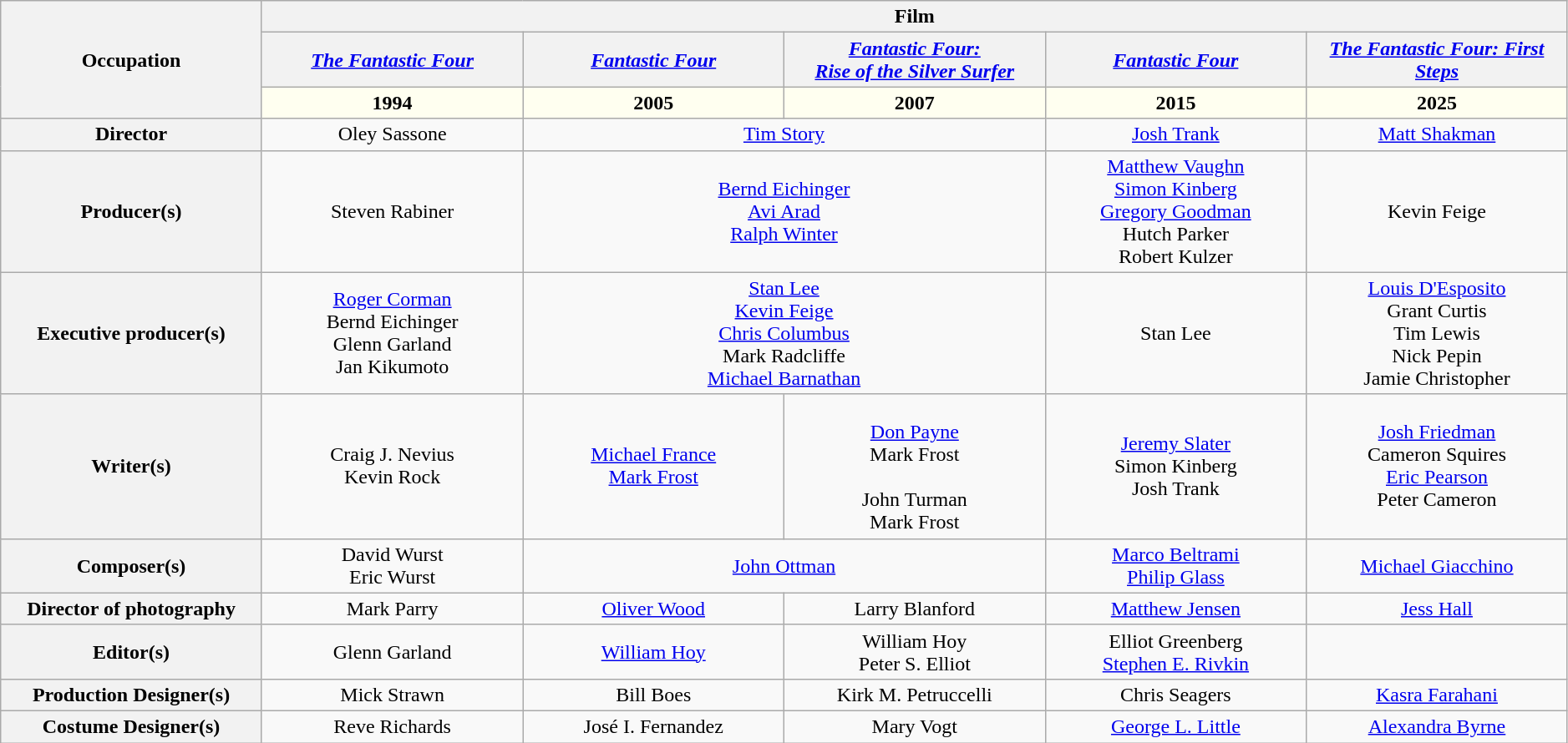<table class="wikitable" style="text-align:center; width:99%;">
<tr>
<th width="16%" rowspan="3">Occupation</th>
<th colspan="5">Film</th>
</tr>
<tr>
<th width="16%"><em><a href='#'>The Fantastic Four</a></em></th>
<th width="16%"><em><a href='#'>Fantastic Four</a></em></th>
<th width="16%"><em><a href='#'>Fantastic Four:<br>Rise of the Silver Surfer</a></em></th>
<th width="16%"><em><a href='#'>Fantastic Four</a></em></th>
<th width="16%"><em><a href='#'>The Fantastic Four: First Steps</a></em></th>
</tr>
<tr>
<td style="background:ivory;"><strong>1994</strong></td>
<td style="background:ivory;"><strong>2005</strong></td>
<td style="background:ivory;"><strong>2007</strong></td>
<td style="background:ivory;"><strong>2015</strong></td>
<td style="background:ivory;"><strong>2025</strong></td>
</tr>
<tr>
<th>Director</th>
<td>Oley Sassone</td>
<td colspan="2"><a href='#'>Tim Story</a></td>
<td><a href='#'>Josh Trank</a></td>
<td><a href='#'>Matt Shakman</a></td>
</tr>
<tr>
<th>Producer(s)</th>
<td>Steven Rabiner</td>
<td colspan="2"><a href='#'>Bernd Eichinger</a><br><a href='#'>Avi Arad</a><br><a href='#'>Ralph Winter</a></td>
<td><a href='#'>Matthew Vaughn</a><br><a href='#'>Simon Kinberg</a><br><a href='#'>Gregory Goodman</a><br>Hutch Parker<br>Robert Kulzer</td>
<td>Kevin Feige<br></td>
</tr>
<tr>
<th>Executive producer(s)</th>
<td><a href='#'>Roger Corman</a><br>Bernd Eichinger<br>Glenn Garland<br>Jan Kikumoto</td>
<td colspan="2"><a href='#'>Stan Lee</a><br><a href='#'>Kevin Feige</a><br><a href='#'>Chris Columbus</a><br>Mark Radcliffe<br><a href='#'>Michael Barnathan</a></td>
<td>Stan Lee</td>
<td><a href='#'>Louis D'Esposito</a><br> Grant Curtis<br> Tim Lewis<br> Nick Pepin<br> Jamie Christopher</td>
</tr>
<tr>
<th>Writer(s)</th>
<td>Craig J. Nevius<br>Kevin Rock</td>
<td><a href='#'>Michael France</a><br><a href='#'>Mark Frost</a></td>
<td><br><a href='#'>Don Payne</a><br>Mark Frost<br><br>John Turman<br>Mark Frost</td>
<td><a href='#'>Jeremy Slater</a><br>Simon Kinberg<br>Josh Trank</td>
<td><a href='#'>Josh Friedman</a><br>Cameron Squires<br><a href='#'>Eric Pearson</a><br>Peter Cameron</td>
</tr>
<tr>
<th>Composer(s)</th>
<td>David Wurst<br>Eric Wurst</td>
<td colspan="2"><a href='#'>John Ottman</a></td>
<td><a href='#'>Marco Beltrami</a><br><a href='#'>Philip Glass</a></td>
<td><a href='#'>Michael Giacchino</a></td>
</tr>
<tr>
<th>Director of photography</th>
<td>Mark Parry</td>
<td><a href='#'>Oliver Wood</a></td>
<td>Larry Blanford</td>
<td><a href='#'>Matthew Jensen</a></td>
<td><a href='#'>Jess Hall</a></td>
</tr>
<tr>
<th>Editor(s)</th>
<td>Glenn Garland</td>
<td><a href='#'>William Hoy</a></td>
<td>William Hoy<br>Peter S. Elliot</td>
<td>Elliot Greenberg<br><a href='#'>Stephen E. Rivkin</a></td>
<td></td>
</tr>
<tr>
<th>Production Designer(s)</th>
<td>Mick Strawn</td>
<td>Bill Boes</td>
<td>Kirk M. Petruccelli</td>
<td>Chris Seagers</td>
<td><a href='#'>Kasra Farahani</a></td>
</tr>
<tr>
<th>Costume Designer(s)</th>
<td>Reve Richards</td>
<td>José I. Fernandez</td>
<td>Mary Vogt</td>
<td><a href='#'>George L. Little</a></td>
<td><a href='#'>Alexandra Byrne</a></td>
</tr>
</table>
